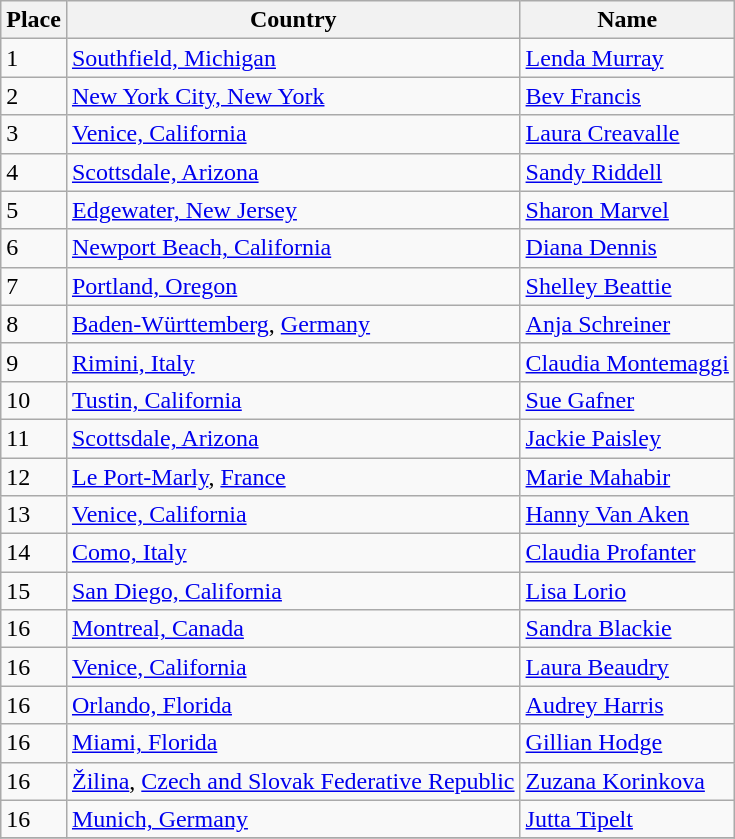<table class="wikitable">
<tr>
<th>Place</th>
<th>Country</th>
<th>Name</th>
</tr>
<tr>
<td>1</td>
<td> <a href='#'>Southfield, Michigan</a></td>
<td><a href='#'>Lenda Murray</a></td>
</tr>
<tr>
<td>2</td>
<td> <a href='#'>New York City, New York</a></td>
<td><a href='#'>Bev Francis</a></td>
</tr>
<tr>
<td>3</td>
<td> <a href='#'>Venice, California</a></td>
<td><a href='#'>Laura Creavalle</a></td>
</tr>
<tr>
<td>4</td>
<td> <a href='#'>Scottsdale, Arizona</a></td>
<td><a href='#'>Sandy Riddell</a></td>
</tr>
<tr>
<td>5</td>
<td> <a href='#'>Edgewater, New Jersey</a></td>
<td><a href='#'>Sharon Marvel</a></td>
</tr>
<tr>
<td>6</td>
<td> <a href='#'>Newport Beach, California</a></td>
<td><a href='#'>Diana Dennis</a></td>
</tr>
<tr>
<td>7</td>
<td> <a href='#'>Portland, Oregon</a></td>
<td><a href='#'>Shelley Beattie</a></td>
</tr>
<tr>
<td>8</td>
<td> <a href='#'>Baden-Württemberg</a>, <a href='#'>Germany</a></td>
<td><a href='#'>Anja Schreiner</a></td>
</tr>
<tr>
<td>9</td>
<td> <a href='#'>Rimini, Italy</a></td>
<td><a href='#'>Claudia Montemaggi</a></td>
</tr>
<tr>
<td>10</td>
<td> <a href='#'>Tustin, California</a></td>
<td><a href='#'>Sue Gafner</a></td>
</tr>
<tr>
<td>11</td>
<td> <a href='#'>Scottsdale, Arizona</a></td>
<td><a href='#'>Jackie Paisley</a></td>
</tr>
<tr>
<td>12</td>
<td> <a href='#'>Le Port-Marly</a>, <a href='#'>France</a></td>
<td><a href='#'>Marie Mahabir</a></td>
</tr>
<tr>
<td>13</td>
<td> <a href='#'>Venice, California</a></td>
<td><a href='#'>Hanny Van Aken</a></td>
</tr>
<tr>
<td>14</td>
<td> <a href='#'>Como, Italy</a></td>
<td><a href='#'>Claudia Profanter</a></td>
</tr>
<tr>
<td>15</td>
<td> <a href='#'>San Diego, California</a></td>
<td><a href='#'>Lisa Lorio</a></td>
</tr>
<tr>
<td>16</td>
<td> <a href='#'>Montreal, Canada</a></td>
<td><a href='#'>Sandra Blackie</a></td>
</tr>
<tr>
<td>16</td>
<td> <a href='#'>Venice, California</a></td>
<td><a href='#'>Laura Beaudry</a></td>
</tr>
<tr>
<td>16</td>
<td> <a href='#'>Orlando, Florida</a></td>
<td><a href='#'>Audrey Harris</a></td>
</tr>
<tr>
<td>16</td>
<td> <a href='#'>Miami, Florida</a></td>
<td><a href='#'>Gillian Hodge</a></td>
</tr>
<tr>
<td>16</td>
<td> <a href='#'>Žilina</a>, <a href='#'>Czech and Slovak Federative Republic</a></td>
<td><a href='#'>Zuzana Korinkova</a></td>
</tr>
<tr>
<td>16</td>
<td> <a href='#'>Munich, Germany</a></td>
<td><a href='#'>Jutta Tipelt</a></td>
</tr>
<tr>
</tr>
</table>
